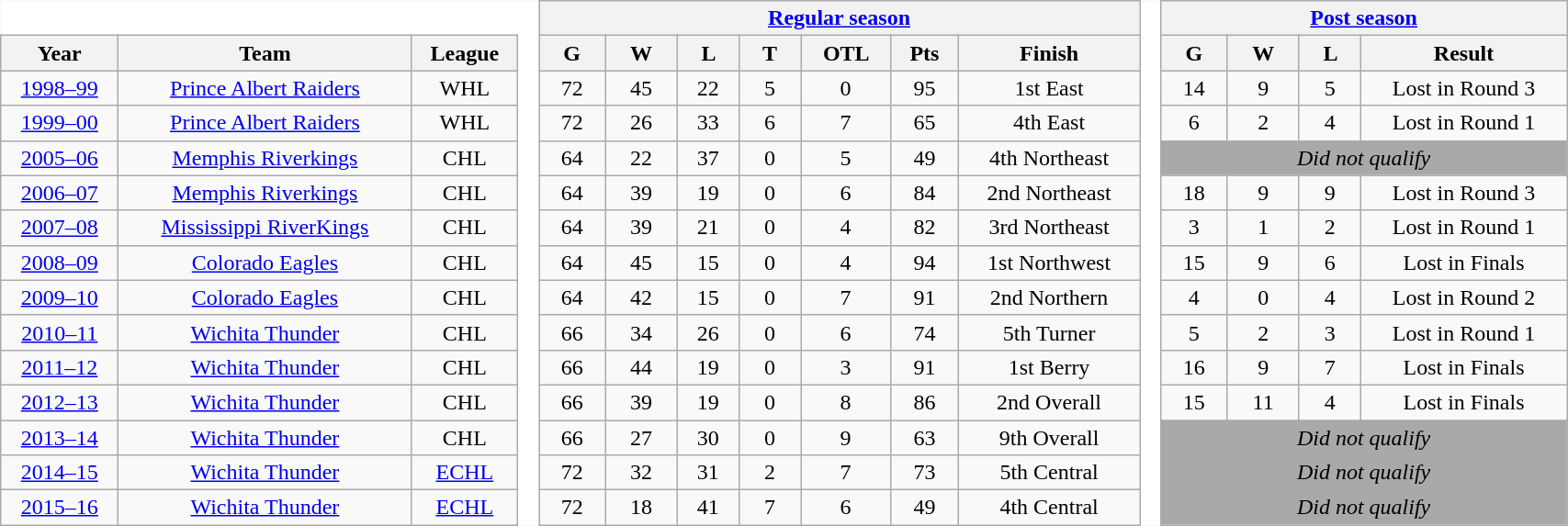<table class="wikitable" style="text-align:center; width:90%; border:0;">
<tr>
<th colspan="3" style="background:white; border:0;"></th>
<th rowspan="99" style="background:white; border:0;"> </th>
<th colspan="7"><a href='#'>Regular season</a></th>
<th rowspan="99" style="background:white; border:0;"> </th>
<th colspan="4"><a href='#'>Post season</a></th>
</tr>
<tr bgcolor="#e0e0e0">
<th>Year</th>
<th>Team</th>
<th>League</th>
<th>  G  </th>
<th>  W  </th>
<th>  L  </th>
<th>  T  </th>
<th> OTL </th>
<th> Pts </th>
<th>Finish</th>
<th>  G  </th>
<th>  W  </th>
<th>  L  </th>
<th>Result</th>
</tr>
<tr>
<td><a href='#'>1998–99</a></td>
<td><a href='#'>Prince Albert Raiders</a></td>
<td>WHL</td>
<td>72</td>
<td>45</td>
<td>22</td>
<td>5</td>
<td>0</td>
<td>95</td>
<td>1st East</td>
<td>14</td>
<td>9</td>
<td>5</td>
<td>Lost in Round 3</td>
</tr>
<tr>
<td><a href='#'>1999–00</a></td>
<td><a href='#'>Prince Albert Raiders</a></td>
<td>WHL</td>
<td>72</td>
<td>26</td>
<td>33</td>
<td>6</td>
<td>7</td>
<td>65</td>
<td>4th East</td>
<td>6</td>
<td>2</td>
<td>4</td>
<td>Lost in Round 1</td>
</tr>
<tr>
<td><a href='#'>2005–06</a></td>
<td><a href='#'>Memphis Riverkings</a></td>
<td>CHL</td>
<td>64</td>
<td>22</td>
<td>37</td>
<td>0</td>
<td>5</td>
<td>49</td>
<td>4th Northeast</td>
<td colspan=4 style="background:darkgray;"><em>Did not qualify</em></td>
</tr>
<tr>
<td><a href='#'>2006–07</a></td>
<td><a href='#'>Memphis Riverkings</a></td>
<td>CHL</td>
<td>64</td>
<td>39</td>
<td>19</td>
<td>0</td>
<td>6</td>
<td>84</td>
<td>2nd Northeast</td>
<td>18</td>
<td>9</td>
<td>9</td>
<td>Lost in Round 3</td>
</tr>
<tr>
<td><a href='#'>2007–08</a></td>
<td><a href='#'>Mississippi RiverKings</a></td>
<td>CHL</td>
<td>64</td>
<td>39</td>
<td>21</td>
<td>0</td>
<td>4</td>
<td>82</td>
<td>3rd Northeast</td>
<td>3</td>
<td>1</td>
<td>2</td>
<td>Lost in Round 1</td>
</tr>
<tr>
<td><a href='#'>2008–09</a></td>
<td><a href='#'>Colorado Eagles</a></td>
<td>CHL</td>
<td>64</td>
<td>45</td>
<td>15</td>
<td>0</td>
<td>4</td>
<td>94</td>
<td>1st Northwest</td>
<td>15</td>
<td>9</td>
<td>6</td>
<td>Lost in Finals</td>
</tr>
<tr>
<td><a href='#'>2009–10</a></td>
<td><a href='#'>Colorado Eagles</a></td>
<td>CHL</td>
<td>64</td>
<td>42</td>
<td>15</td>
<td>0</td>
<td>7</td>
<td>91</td>
<td>2nd Northern</td>
<td>4</td>
<td>0</td>
<td>4</td>
<td>Lost in Round 2</td>
</tr>
<tr>
<td><a href='#'>2010–11</a></td>
<td><a href='#'>Wichita Thunder</a></td>
<td>CHL</td>
<td>66</td>
<td>34</td>
<td>26</td>
<td>0</td>
<td>6</td>
<td>74</td>
<td>5th Turner</td>
<td>5</td>
<td>2</td>
<td>3</td>
<td>Lost in Round 1</td>
</tr>
<tr>
<td><a href='#'>2011–12</a></td>
<td><a href='#'>Wichita Thunder</a></td>
<td>CHL</td>
<td>66</td>
<td>44</td>
<td>19</td>
<td>0</td>
<td>3</td>
<td>91</td>
<td>1st Berry</td>
<td>16</td>
<td>9</td>
<td>7</td>
<td>Lost in Finals</td>
</tr>
<tr>
<td><a href='#'>2012–13</a></td>
<td><a href='#'>Wichita Thunder</a></td>
<td>CHL</td>
<td>66</td>
<td>39</td>
<td>19</td>
<td>0</td>
<td>8</td>
<td>86</td>
<td>2nd Overall</td>
<td>15</td>
<td>11</td>
<td>4</td>
<td>Lost in Finals</td>
</tr>
<tr>
<td><a href='#'>2013–14</a></td>
<td><a href='#'>Wichita Thunder</a></td>
<td>CHL</td>
<td>66</td>
<td>27</td>
<td>30</td>
<td>0</td>
<td>9</td>
<td>63</td>
<td>9th Overall</td>
<td colspan=4 style="background:darkgray;"><em>Did not qualify</em></td>
</tr>
<tr>
<td><a href='#'>2014–15</a></td>
<td><a href='#'>Wichita Thunder</a></td>
<td><a href='#'>ECHL</a></td>
<td>72</td>
<td>32</td>
<td>31</td>
<td>2</td>
<td>7</td>
<td>73</td>
<td>5th Central</td>
<td colspan=4 style="background:darkgray;"><em>Did not qualify</em></td>
</tr>
<tr>
<td><a href='#'>2015–16</a></td>
<td><a href='#'>Wichita Thunder</a></td>
<td><a href='#'>ECHL</a></td>
<td>72</td>
<td>18</td>
<td>41</td>
<td>7</td>
<td>6</td>
<td>49</td>
<td>4th Central</td>
<td colspan=4 style="background:darkgray;"><em>Did not qualify</em></td>
</tr>
</table>
